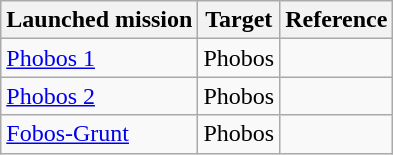<table class="wikitable sortable" style="margin-left: 1em; margin-right: 0;">
<tr>
<th>Launched mission</th>
<th>Target</th>
<th>Reference</th>
</tr>
<tr>
<td><a href='#'>Phobos 1</a></td>
<td>Phobos</td>
<td></td>
</tr>
<tr>
<td><a href='#'>Phobos 2</a></td>
<td>Phobos</td>
<td></td>
</tr>
<tr>
<td><a href='#'>Fobos-Grunt</a></td>
<td>Phobos</td>
<td></td>
</tr>
</table>
